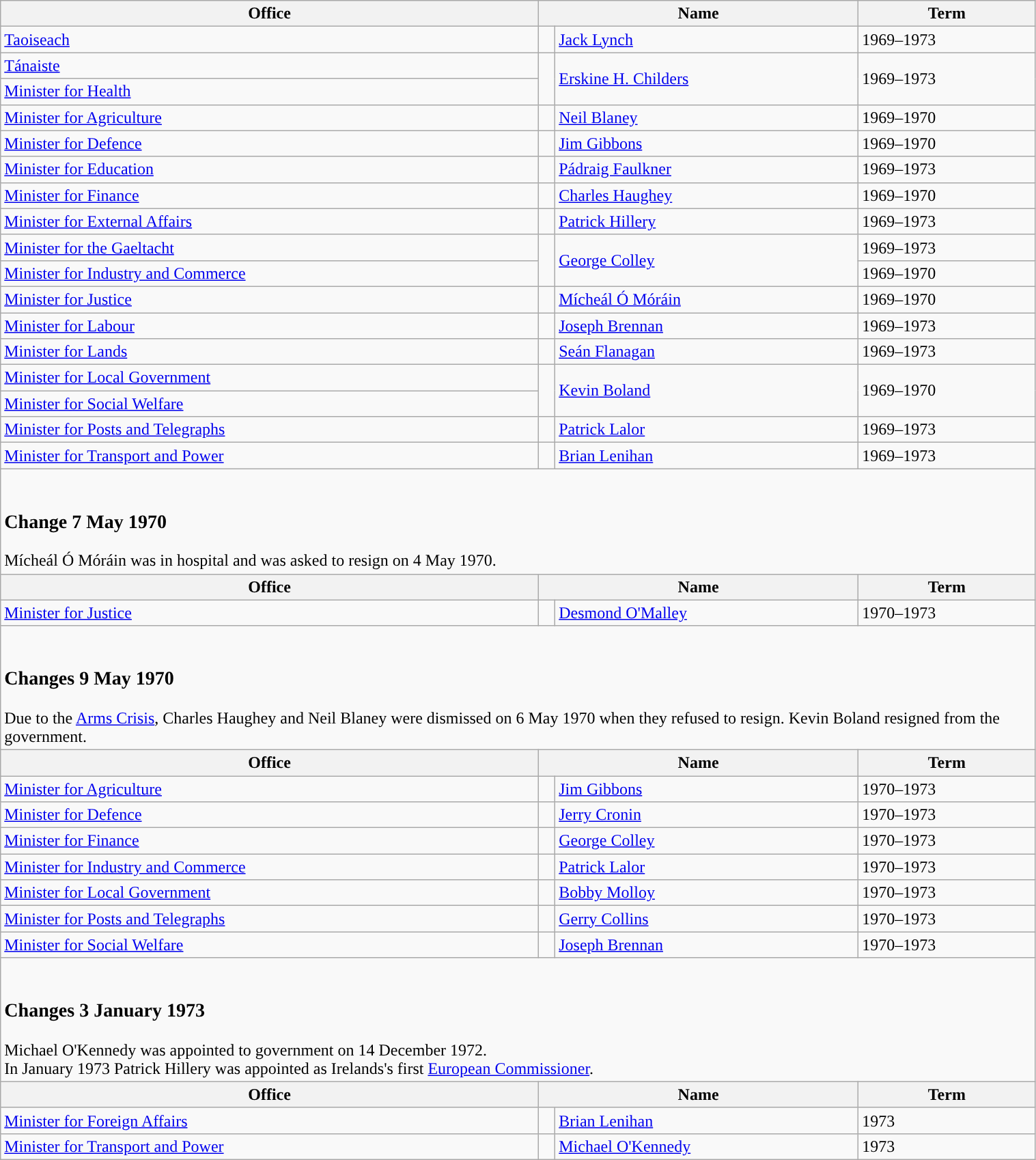<table class="wikitable" width=80%>
<tr>
<th>Office</th>
<th colspan="2">Name</th>
<th>Term</th>
</tr>
<tr>
<td><a href='#'>Taoiseach</a></td>
<td style="background-color: "></td>
<td><a href='#'>Jack Lynch</a></td>
<td>1969–1973</td>
</tr>
<tr>
<td><a href='#'>Tánaiste</a></td>
<td rowspan=2 style="background-color: "></td>
<td rowspan=2><a href='#'>Erskine H. Childers</a></td>
<td rowspan=2>1969–1973</td>
</tr>
<tr>
<td><a href='#'>Minister for Health</a></td>
</tr>
<tr>
<td><a href='#'>Minister for Agriculture</a></td>
<td style="background-color: "></td>
<td><a href='#'>Neil Blaney</a></td>
<td>1969–1970</td>
</tr>
<tr>
<td><a href='#'>Minister for Defence</a></td>
<td style="background-color: "></td>
<td><a href='#'>Jim Gibbons</a></td>
<td>1969–1970</td>
</tr>
<tr>
<td><a href='#'>Minister for Education</a></td>
<td style="background-color: "></td>
<td><a href='#'>Pádraig Faulkner</a></td>
<td>1969–1973</td>
</tr>
<tr>
<td><a href='#'>Minister for Finance</a></td>
<td style="background-color: "></td>
<td><a href='#'>Charles Haughey</a></td>
<td>1969–1970</td>
</tr>
<tr>
<td><a href='#'>Minister for External Affairs</a></td>
<td style="background-color: "></td>
<td><a href='#'>Patrick Hillery</a></td>
<td>1969–1973</td>
</tr>
<tr>
<td><a href='#'>Minister for the Gaeltacht</a></td>
<td rowspan=2 style="background-color: "></td>
<td rowspan=2><a href='#'>George Colley</a></td>
<td>1969–1973</td>
</tr>
<tr>
<td><a href='#'>Minister for Industry and Commerce</a></td>
<td>1969–1970</td>
</tr>
<tr>
<td><a href='#'>Minister for Justice</a></td>
<td style="background-color: "></td>
<td><a href='#'>Mícheál Ó Móráin</a></td>
<td>1969–1970</td>
</tr>
<tr>
<td><a href='#'>Minister for Labour</a></td>
<td style="background-color: "></td>
<td><a href='#'>Joseph Brennan</a></td>
<td>1969–1973</td>
</tr>
<tr>
<td><a href='#'>Minister for Lands</a></td>
<td style="background-color: "></td>
<td><a href='#'>Seán Flanagan</a></td>
<td>1969–1973</td>
</tr>
<tr>
<td><a href='#'>Minister for Local Government</a></td>
<td rowspan=2 style="background-color: "></td>
<td rowspan=2><a href='#'>Kevin Boland</a></td>
<td rowspan=2>1969–1970</td>
</tr>
<tr>
<td><a href='#'>Minister for Social Welfare</a></td>
</tr>
<tr>
<td><a href='#'>Minister for Posts and Telegraphs</a></td>
<td style="background-color: "></td>
<td><a href='#'>Patrick Lalor</a></td>
<td>1969–1973</td>
</tr>
<tr>
<td><a href='#'>Minister for Transport and Power</a></td>
<td style="background-color: "></td>
<td><a href='#'>Brian Lenihan</a></td>
<td>1969–1973</td>
</tr>
<tr>
<td colspan="4"><br><h3>Change 7 May 1970</h3>Mícheál Ó Móráin was in hospital and was asked to resign on 4 May 1970.</td>
</tr>
<tr>
<th>Office</th>
<th colspan="2">Name</th>
<th>Term</th>
</tr>
<tr>
<td><a href='#'>Minister for Justice</a></td>
<td style="background-color: "></td>
<td><a href='#'>Desmond O'Malley</a></td>
<td>1970–1973</td>
</tr>
<tr>
<td colspan="4"><br><h3>Changes 9 May 1970</h3>Due to the <a href='#'>Arms Crisis</a>, Charles Haughey and Neil Blaney were dismissed on 6 May 1970 when they refused to resign. Kevin Boland resigned from the government.</td>
</tr>
<tr>
<th>Office</th>
<th colspan="2">Name</th>
<th>Term</th>
</tr>
<tr>
<td><a href='#'>Minister for Agriculture</a></td>
<td style="background-color: "></td>
<td><a href='#'>Jim Gibbons</a></td>
<td>1970–1973</td>
</tr>
<tr>
<td><a href='#'>Minister for Defence</a></td>
<td style="background-color: "></td>
<td><a href='#'>Jerry Cronin</a></td>
<td>1970–1973</td>
</tr>
<tr>
<td><a href='#'>Minister for Finance</a></td>
<td style="background-color: "></td>
<td><a href='#'>George Colley</a></td>
<td>1970–1973</td>
</tr>
<tr>
<td><a href='#'>Minister for Industry and Commerce</a></td>
<td style="background-color: "></td>
<td><a href='#'>Patrick Lalor</a></td>
<td>1970–1973</td>
</tr>
<tr>
<td><a href='#'>Minister for Local Government</a></td>
<td style="background-color: "></td>
<td><a href='#'>Bobby Molloy</a></td>
<td>1970–1973</td>
</tr>
<tr>
<td><a href='#'>Minister for Posts and Telegraphs</a></td>
<td style="background-color: "></td>
<td><a href='#'>Gerry Collins</a></td>
<td>1970–1973</td>
</tr>
<tr>
<td><a href='#'>Minister for Social Welfare</a></td>
<td style="background-color: "></td>
<td><a href='#'>Joseph Brennan</a></td>
<td>1970–1973</td>
</tr>
<tr>
<td colspan="4"><br><h3>Changes 3 January 1973</h3>Michael O'Kennedy was appointed to government on 14 December 1972.<br>In January 1973 Patrick Hillery was appointed as Irelands's first <a href='#'>European Commissioner</a>.</td>
</tr>
<tr>
<th>Office</th>
<th colspan="2">Name</th>
<th>Term</th>
</tr>
<tr>
<td><a href='#'>Minister for Foreign Affairs</a></td>
<td style="background-color: "></td>
<td><a href='#'>Brian Lenihan</a></td>
<td>1973</td>
</tr>
<tr>
<td><a href='#'>Minister for Transport and Power</a></td>
<td style="background-color: "></td>
<td><a href='#'>Michael O'Kennedy</a></td>
<td>1973</td>
</tr>
</table>
